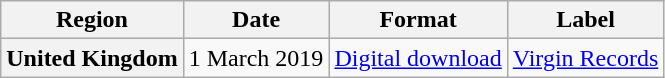<table class="wikitable plainrowheaders">
<tr>
<th>Region</th>
<th>Date</th>
<th>Format</th>
<th>Label</th>
</tr>
<tr>
<th scope="row">United Kingdom</th>
<td>1 March 2019</td>
<td><a href='#'>Digital download</a></td>
<td><a href='#'>Virgin Records</a></td>
</tr>
</table>
